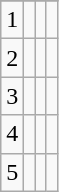<table class="wikitable sortable" style="text-align:center">
<tr>
</tr>
<tr>
<td>1</td>
<td></td>
<td></td>
<td></td>
</tr>
<tr>
<td>2</td>
<td></td>
<td></td>
<td></td>
</tr>
<tr>
<td>3</td>
<td></td>
<td></td>
<td></td>
</tr>
<tr>
<td>4</td>
<td></td>
<td></td>
<td></td>
</tr>
<tr>
<td>5</td>
<td></td>
<td></td>
<td></td>
</tr>
</table>
